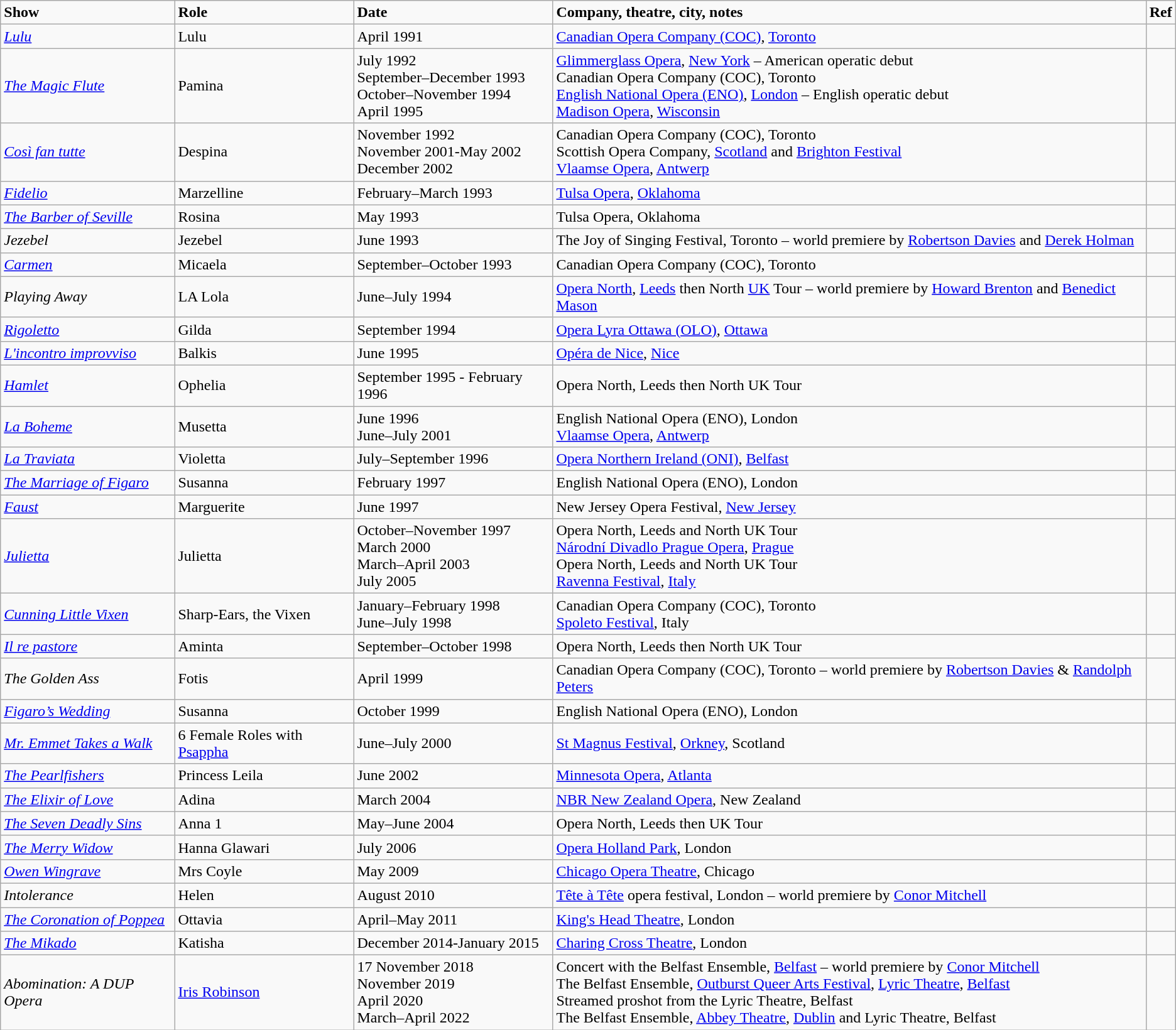<table class="wikitable">
<tr>
<td><strong>Show</strong></td>
<td><strong>Role</strong></td>
<td><strong>Date</strong></td>
<td><strong>Company, theatre, city, notes</strong></td>
<td><strong>Ref</strong></td>
</tr>
<tr>
<td><em><a href='#'>Lulu</a></em></td>
<td>Lulu</td>
<td>April 1991</td>
<td><a href='#'>Canadian Opera Company (COC)</a>, <a href='#'>Toronto</a></td>
<td></td>
</tr>
<tr>
<td><em><a href='#'>The Magic Flute</a></em></td>
<td>Pamina</td>
<td>July 1992<br>September–December 1993<br>October–November 1994<br>April 1995</td>
<td><a href='#'>Glimmerglass Opera</a>, <a href='#'>New York</a> – American operatic debut<br>Canadian Opera Company (COC), Toronto<br><a href='#'>English National Opera (ENO)</a>, <a href='#'>London</a> – English operatic debut<br><a href='#'>Madison Opera</a>, <a href='#'>Wisconsin</a></td>
<td><br><br><br></td>
</tr>
<tr>
<td><em><a href='#'>Così fan tutte</a></em></td>
<td>Despina</td>
<td>November 1992<br>November 2001-May 2002<br>December 2002</td>
<td>Canadian Opera Company (COC), Toronto<br>Scottish Opera Company, <a href='#'>Scotland</a> and <a href='#'>Brighton Festival</a><br><a href='#'>Vlaamse Opera</a>, <a href='#'>Antwerp</a></td>
<td><br>
</td>
</tr>
<tr>
<td><em><a href='#'>Fidelio</a></em></td>
<td>Marzelline</td>
<td>February–March 1993</td>
<td><a href='#'>Tulsa Opera</a>, <a href='#'>Oklahoma</a></td>
<td></td>
</tr>
<tr>
<td><em><a href='#'>The Barber of Seville</a></em></td>
<td>Rosina</td>
<td>May 1993</td>
<td>Tulsa Opera, Oklahoma</td>
<td></td>
</tr>
<tr>
<td><em>Jezebel</em></td>
<td>Jezebel</td>
<td>June 1993</td>
<td>The Joy of Singing Festival, Toronto – world premiere by <a href='#'>Robertson Davies</a> and <a href='#'>Derek Holman</a></td>
<td></td>
</tr>
<tr>
<td><em><a href='#'>Carmen</a></em></td>
<td>Micaela</td>
<td>September–October 1993</td>
<td>Canadian Opera Company (COC), Toronto</td>
<td></td>
</tr>
<tr>
<td><em>Playing Away</em></td>
<td>LA Lola</td>
<td>June–July 1994</td>
<td><a href='#'>Opera North</a>, <a href='#'>Leeds</a> then North <a href='#'>UK</a> Tour – world premiere by <a href='#'>Howard Brenton</a> and <a href='#'>Benedict Mason</a></td>
<td></td>
</tr>
<tr>
<td><em><a href='#'>Rigoletto</a></em></td>
<td>Gilda</td>
<td>September 1994</td>
<td><a href='#'>Opera Lyra Ottawa (OLO)</a>, <a href='#'>Ottawa</a></td>
<td></td>
</tr>
<tr>
<td><em><a href='#'>L'incontro improvviso</a></em></td>
<td>Balkis</td>
<td>June 1995</td>
<td><a href='#'>Opéra de Nice</a>, <a href='#'>Nice</a></td>
<td></td>
</tr>
<tr>
<td><em><a href='#'>Hamlet</a></em></td>
<td>Ophelia</td>
<td>September 1995 - February 1996</td>
<td>Opera North, Leeds then North UK Tour</td>
<td></td>
</tr>
<tr>
<td><em><a href='#'>La Boheme</a></em></td>
<td>Musetta</td>
<td>June 1996<br>June–July 2001</td>
<td>English National Opera (ENO), London<br><a href='#'>Vlaamse Opera</a>, <a href='#'>Antwerp</a></td>
<td><br></td>
</tr>
<tr>
<td><em><a href='#'>La Traviata</a></em></td>
<td>Violetta</td>
<td>July–September 1996</td>
<td><a href='#'>Opera Northern Ireland (ONI)</a>, <a href='#'>Belfast</a></td>
<td></td>
</tr>
<tr>
<td><em><a href='#'>The Marriage of Figaro</a></em></td>
<td>Susanna</td>
<td>February 1997</td>
<td>English National Opera (ENO), London</td>
<td></td>
</tr>
<tr>
<td><em><a href='#'>Faust</a></em></td>
<td>Marguerite</td>
<td>June 1997</td>
<td>New Jersey Opera Festival, <a href='#'>New Jersey</a></td>
<td></td>
</tr>
<tr>
<td><em><a href='#'>Julietta</a></em></td>
<td>Julietta</td>
<td>October–November 1997<br>March 2000<br>March–April 2003<br>July 2005</td>
<td>Opera North, Leeds and North UK Tour<br><a href='#'>Národní Divadlo Prague Opera</a>, <a href='#'>Prague</a><br>Opera North, Leeds and North UK Tour<br><a href='#'>Ravenna Festival</a>, <a href='#'>Italy</a></td>
<td><br><br></td>
</tr>
<tr>
<td><em><a href='#'>Cunning Little Vixen</a></em></td>
<td>Sharp-Ears, the Vixen</td>
<td>January–February 1998<br>June–July 1998</td>
<td>Canadian Opera Company (COC), Toronto<br><a href='#'>Spoleto Festival</a>, Italy</td>
<td><br></td>
</tr>
<tr>
<td><em><a href='#'>Il re pastore</a></em></td>
<td>Aminta</td>
<td>September–October 1998</td>
<td>Opera North, Leeds then North UK Tour</td>
<td></td>
</tr>
<tr>
<td><em>The Golden Ass</em></td>
<td>Fotis</td>
<td>April 1999</td>
<td>Canadian Opera Company (COC), Toronto – world premiere by <a href='#'>Robertson Davies</a> & <a href='#'>Randolph Peters</a></td>
<td></td>
</tr>
<tr>
<td><a href='#'><em>Figaro’s Wedding</em></a></td>
<td>Susanna</td>
<td>October 1999</td>
<td>English National Opera (ENO), London</td>
<td></td>
</tr>
<tr>
<td><em><a href='#'>Mr. Emmet Takes a Walk</a></em></td>
<td>6 Female Roles with <a href='#'>Psappha</a></td>
<td>June–July 2000</td>
<td><a href='#'>St Magnus Festival</a>, <a href='#'>Orkney</a>, Scotland</td>
<td></td>
</tr>
<tr>
<td><em><a href='#'>The Pearlfishers</a></em></td>
<td>Princess Leila</td>
<td>June 2002</td>
<td><a href='#'>Minnesota Opera</a>, <a href='#'>Atlanta</a></td>
<td></td>
</tr>
<tr>
<td><em><a href='#'>The Elixir of Love</a></em></td>
<td>Adina</td>
<td>March 2004</td>
<td><a href='#'>NBR New Zealand Opera</a>, New Zealand</td>
<td></td>
</tr>
<tr>
<td><em><a href='#'>The Seven Deadly Sins</a></em></td>
<td>Anna 1</td>
<td>May–June 2004</td>
<td>Opera North, Leeds then UK Tour</td>
<td></td>
</tr>
<tr>
<td><em><a href='#'>The Merry Widow</a></em></td>
<td>Hanna Glawari</td>
<td>July 2006</td>
<td><a href='#'>Opera Holland Park</a>, London</td>
<td></td>
</tr>
<tr>
<td><em><a href='#'>Owen Wingrave</a></em></td>
<td>Mrs Coyle</td>
<td>May 2009</td>
<td><a href='#'>Chicago Opera Theatre</a>, Chicago</td>
<td></td>
</tr>
<tr>
<td><em>Intolerance</em></td>
<td>Helen</td>
<td>August 2010</td>
<td><a href='#'>Tête à Tête</a> opera festival, London – world premiere by <a href='#'>Conor Mitchell</a></td>
<td></td>
</tr>
<tr>
<td><em><a href='#'>The Coronation of Poppea</a></em></td>
<td>Ottavia</td>
<td>April–May 2011</td>
<td><a href='#'>King's Head Theatre</a>, London</td>
<td></td>
</tr>
<tr>
<td><em><a href='#'>The Mikado</a></em></td>
<td>Katisha</td>
<td>December 2014-January 2015</td>
<td><a href='#'>Charing Cross Theatre</a>, London</td>
<td></td>
</tr>
<tr>
<td><em>Abomination: A DUP Opera</em></td>
<td><a href='#'>Iris Robinson</a></td>
<td>17 November 2018<br>November 2019<br>April 2020<br>March–April 2022</td>
<td>Concert with the Belfast Ensemble, <a href='#'>Belfast</a> – world premiere by <a href='#'>Conor Mitchell</a><br>The Belfast Ensemble, <a href='#'>Outburst Queer Arts Festival</a>, <a href='#'>Lyric Theatre</a>, <a href='#'>Belfast</a><br>Streamed proshot from the Lyric Theatre, Belfast<br>The Belfast Ensemble, <a href='#'>Abbey Theatre</a>, <a href='#'>Dublin</a> and Lyric Theatre, Belfast</td>
<td><br><br><br></td>
</tr>
</table>
